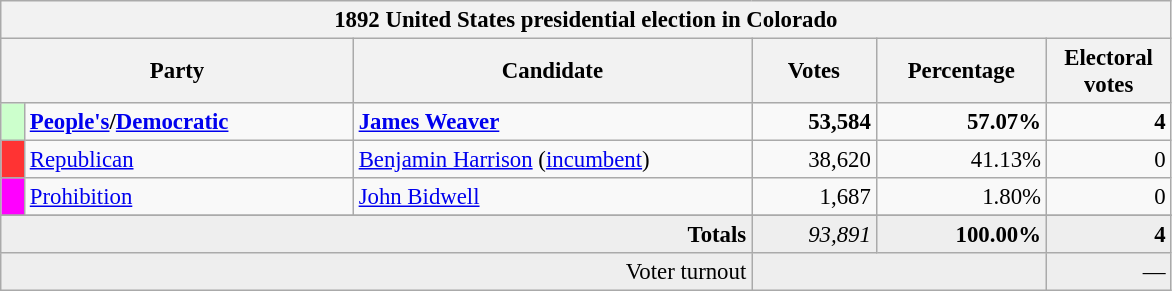<table class="wikitable" style="font-size: 95%;">
<tr>
<th colspan="6">1892 United States presidential election in Colorado</th>
</tr>
<tr>
<th colspan="2" style="width: 15em">Party</th>
<th style="width: 17em">Candidate</th>
<th style="width: 5em">Votes</th>
<th style="width: 7em">Percentage</th>
<th style="width: 5em">Electoral votes</th>
</tr>
<tr>
<th style="background-color:#CCFFCC; width: 3px"></th>
<td style="width: 130px"><strong><a href='#'>People's</a>/<a href='#'>Democratic</a></strong></td>
<td><strong><a href='#'>James Weaver</a></strong></td>
<td align="right"><strong>53,584</strong></td>
<td align="right"><strong>57.07%</strong></td>
<td align="right"><strong>4</strong></td>
</tr>
<tr>
<th style="background-color:#FF3333; width: 3px"></th>
<td style="width: 130px"><a href='#'>Republican</a></td>
<td><a href='#'>Benjamin Harrison</a> (<a href='#'>incumbent</a>)</td>
<td align="right">38,620</td>
<td align="right">41.13%</td>
<td align="right">0</td>
</tr>
<tr>
<th style="background-color:#FF00FF; width: 3px"></th>
<td style="width: 130px"><a href='#'>Prohibition</a></td>
<td><a href='#'>John Bidwell</a></td>
<td align="right">1,687</td>
<td align="right">1.80%</td>
<td align="right">0</td>
</tr>
<tr>
</tr>
<tr bgcolor="#EEEEEE">
<td colspan="3" align="right"><strong>Totals</strong></td>
<td align="right"><em>93,891</em></td>
<td align="right"><strong>100.00%</strong></td>
<td align="right"><strong>4</strong></td>
</tr>
<tr bgcolor="#EEEEEE">
<td colspan="3" align="right">Voter turnout</td>
<td colspan="2" align="right"></td>
<td align="right">—</td>
</tr>
</table>
